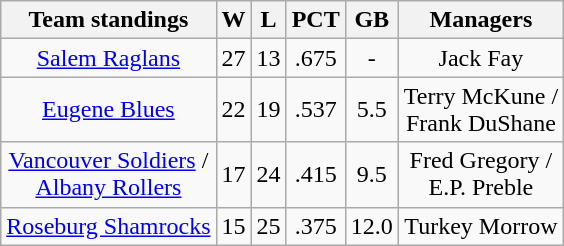<table class="wikitable">
<tr>
<th>Team standings</th>
<th>W</th>
<th>L</th>
<th>PCT</th>
<th>GB</th>
<th>Managers</th>
</tr>
<tr align=center>
<td><a href='#'>Salem Raglans</a></td>
<td>27</td>
<td>13</td>
<td>.675</td>
<td>-</td>
<td>Jack Fay</td>
</tr>
<tr align=center>
<td><a href='#'>Eugene Blues</a></td>
<td>22</td>
<td>19</td>
<td>.537</td>
<td>5.5</td>
<td>Terry McKune /<br> Frank DuShane</td>
</tr>
<tr align=center>
<td><a href='#'>Vancouver Soldiers</a> /<br><a href='#'>Albany Rollers</a></td>
<td>17</td>
<td>24</td>
<td>.415</td>
<td>9.5</td>
<td>Fred Gregory /<br> E.P. Preble</td>
</tr>
<tr align=center>
<td><a href='#'>Roseburg Shamrocks</a></td>
<td>15</td>
<td>25</td>
<td>.375</td>
<td>12.0</td>
<td>Turkey Morrow</td>
</tr>
</table>
